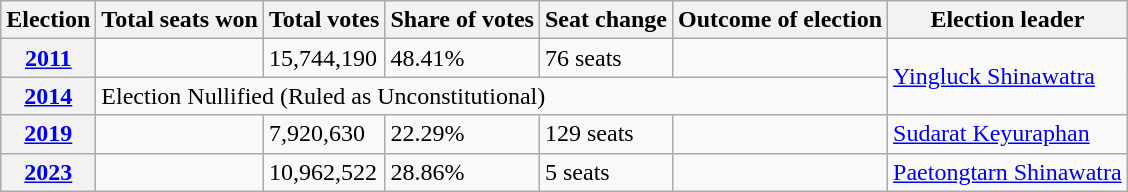<table class="wikitable">
<tr>
<th>Election</th>
<th>Total seats won</th>
<th>Total votes</th>
<th>Share of votes</th>
<th>Seat change</th>
<th>Outcome of election</th>
<th>Election leader</th>
</tr>
<tr>
<th><a href='#'>2011</a></th>
<td></td>
<td>15,744,190</td>
<td>48.41%</td>
<td>76 seats</td>
<td></td>
<td rowspan=2><a href='#'>Yingluck Shinawatra</a></td>
</tr>
<tr>
<th><a href='#'>2014</a></th>
<td colspan="5">Election Nullified (Ruled as Unconstitutional)</td>
</tr>
<tr>
<th><a href='#'>2019</a></th>
<td></td>
<td>7,920,630</td>
<td>22.29%</td>
<td>129 seats</td>
<td></td>
<td><a href='#'>Sudarat Keyuraphan</a></td>
</tr>
<tr>
<th><a href='#'>2023</a></th>
<td></td>
<td>10,962,522</td>
<td>28.86%</td>
<td>5 seats</td>
<td></td>
<td><a href='#'>Paetongtarn Shinawatra</a></td>
</tr>
</table>
